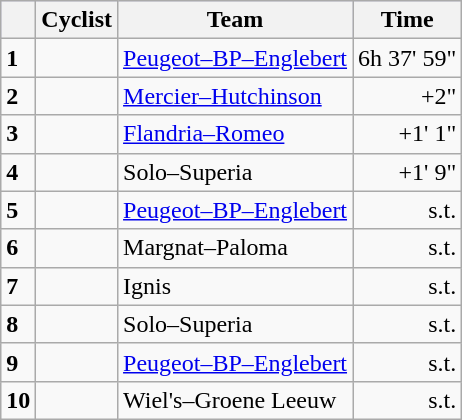<table class="wikitable">
<tr style="background:#ccccff;">
<th></th>
<th>Cyclist</th>
<th>Team</th>
<th>Time</th>
</tr>
<tr>
<td><strong>1</strong></td>
<td></td>
<td><a href='#'>Peugeot–BP–Englebert</a></td>
<td align=right>6h 37' 59"</td>
</tr>
<tr>
<td><strong>2</strong></td>
<td></td>
<td><a href='#'>Mercier–Hutchinson</a></td>
<td align=right>+2"</td>
</tr>
<tr>
<td><strong>3</strong></td>
<td></td>
<td><a href='#'>Flandria–Romeo</a></td>
<td align=right>+1' 1"</td>
</tr>
<tr>
<td><strong>4</strong></td>
<td></td>
<td>Solo–Superia</td>
<td align=right>+1' 9"</td>
</tr>
<tr>
<td><strong>5</strong></td>
<td></td>
<td><a href='#'>Peugeot–BP–Englebert</a></td>
<td align=right>s.t.</td>
</tr>
<tr>
<td><strong>6</strong></td>
<td></td>
<td>Margnat–Paloma</td>
<td align=right>s.t.</td>
</tr>
<tr>
<td><strong>7</strong></td>
<td></td>
<td>Ignis</td>
<td align=right>s.t.</td>
</tr>
<tr>
<td><strong>8</strong></td>
<td></td>
<td>Solo–Superia</td>
<td align=right>s.t.</td>
</tr>
<tr>
<td><strong>9</strong></td>
<td></td>
<td><a href='#'>Peugeot–BP–Englebert</a></td>
<td align=right>s.t.</td>
</tr>
<tr>
<td><strong>10</strong></td>
<td></td>
<td>Wiel's–Groene Leeuw</td>
<td align=right>s.t.</td>
</tr>
</table>
